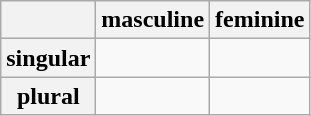<table class="wikitable" style="text-align:center;">
<tr>
<th></th>
<th>masculine</th>
<th>feminine</th>
</tr>
<tr>
<th>singular</th>
<td></td>
<td></td>
</tr>
<tr>
<th>plural</th>
<td></td>
<td></td>
</tr>
</table>
